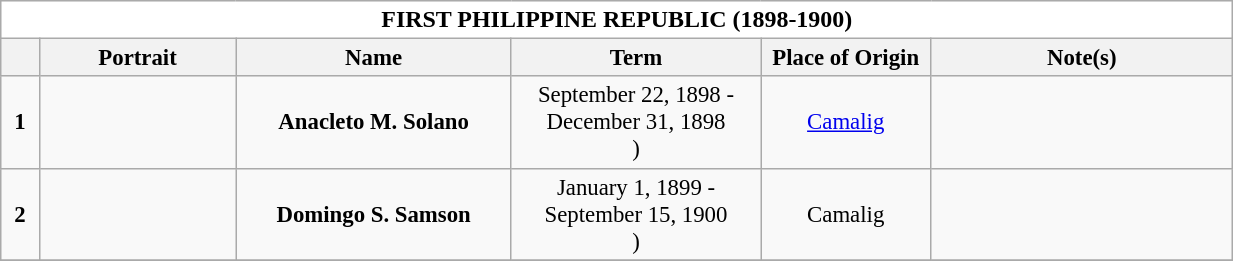<table class="wikitable" style="vertical-align:top;text-align:center;font-size:95%;">
<tr>
<th style="background-color:white;font-size:105%;width:51em;" colspan=6>FIRST PHILIPPINE REPUBLIC (1898-1900)</th>
</tr>
<tr>
<th style="width: 1em;text-align:center"></th>
<th style="width: 7em;text-align:center">Portrait</th>
<th style="width: 10em;text-align:center">Name</th>
<th style="width: 9em;text-align:center">Term</th>
<th style="width: 6em;text-align:center">Place of Origin</th>
<th style="width: 11em;text-align:center">Note(s)</th>
</tr>
<tr>
<td><strong>1</strong></td>
<td></td>
<td><strong>Anacleto M. Solano</strong> <br></td>
<td>September 22, 1898 - December 31, 1898 <br>)</td>
<td><a href='#'>Camalig</a></td>
<td></td>
</tr>
<tr>
<td><strong>2</strong></td>
<td></td>
<td><strong>Domingo S. Samson</strong> <br></td>
<td>January 1, 1899 - September 15, 1900 <br>)</td>
<td>Camalig</td>
<td></td>
</tr>
<tr>
</tr>
</table>
